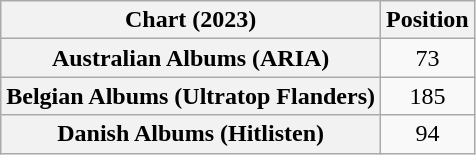<table class="wikitable sortable plainrowheaders" style="text-align:center">
<tr>
<th scope="col">Chart (2023)</th>
<th scope="col">Position</th>
</tr>
<tr>
<th scope="row">Australian Albums (ARIA)</th>
<td>73</td>
</tr>
<tr>
<th scope="row">Belgian Albums (Ultratop Flanders)</th>
<td>185</td>
</tr>
<tr>
<th scope="row">Danish Albums (Hitlisten)</th>
<td>94</td>
</tr>
</table>
